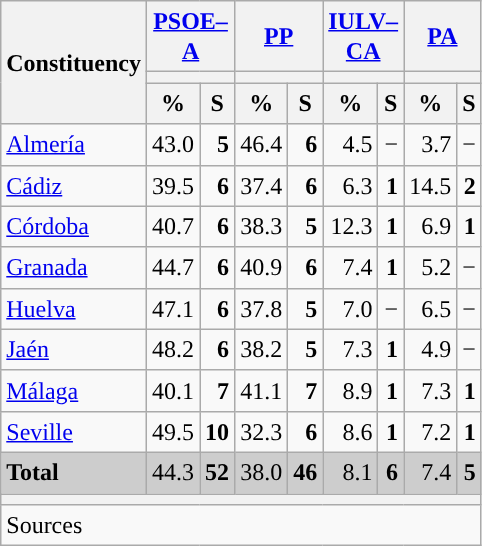<table class="wikitable sortable" style="text-align:right; line-height:20px;">
<tr>
<th rowspan="3">Constituency</th>
<th colspan="2" width="30px" class="unsortable"><a href='#'>PSOE–A</a></th>
<th colspan="2" width="30px" class="unsortable"><a href='#'>PP</a></th>
<th colspan="2" width="30px" class="unsortable"><a href='#'>IULV–CA</a></th>
<th colspan="2" width="30px" class="unsortable"><a href='#'>PA</a></th>
</tr>
<tr>
<th colspan="2" style="background:"></th>
<th colspan="2" style="background:"></th>
<th colspan="2" style="background:"></th>
<th colspan="2" style="background:"></th>
</tr>
<tr>
<th data-sort-type="number">%</th>
<th data-sort-type="number">S</th>
<th data-sort-type="number">%</th>
<th data-sort-type="number">S</th>
<th data-sort-type="number">%</th>
<th data-sort-type="number">S</th>
<th data-sort-type="number">%</th>
<th data-sort-type="number">S</th>
</tr>
<tr>
<td align="left"><a href='#'>Almería</a></td>
<td>43.0</td>
<td><strong>5</strong></td>
<td style="background:">46.4</td>
<td><strong>6</strong></td>
<td>4.5</td>
<td>−</td>
<td>3.7</td>
<td>−</td>
</tr>
<tr>
<td align="left"><a href='#'>Cádiz</a></td>
<td style="background:">39.5</td>
<td><strong>6</strong></td>
<td>37.4</td>
<td><strong>6</strong></td>
<td>6.3</td>
<td><strong>1</strong></td>
<td>14.5</td>
<td><strong>2</strong></td>
</tr>
<tr>
<td align="left"><a href='#'>Córdoba</a></td>
<td style="background:">40.7</td>
<td><strong>6</strong></td>
<td>38.3</td>
<td><strong>5</strong></td>
<td>12.3</td>
<td><strong>1</strong></td>
<td>6.9</td>
<td><strong>1</strong></td>
</tr>
<tr>
<td align="left"><a href='#'>Granada</a></td>
<td style="background:">44.7</td>
<td><strong>6</strong></td>
<td>40.9</td>
<td><strong>6</strong></td>
<td>7.4</td>
<td><strong>1</strong></td>
<td>5.2</td>
<td>−</td>
</tr>
<tr>
<td align="left"><a href='#'>Huelva</a></td>
<td style="background:">47.1</td>
<td><strong>6</strong></td>
<td>37.8</td>
<td><strong>5</strong></td>
<td>7.0</td>
<td>−</td>
<td>6.5</td>
<td>−</td>
</tr>
<tr>
<td align="left"><a href='#'>Jaén</a></td>
<td style="background:">48.2</td>
<td><strong>6</strong></td>
<td>38.2</td>
<td><strong>5</strong></td>
<td>7.3</td>
<td><strong>1</strong></td>
<td>4.9</td>
<td>−</td>
</tr>
<tr>
<td align="left"><a href='#'>Málaga</a></td>
<td>40.1</td>
<td><strong>7</strong></td>
<td style="background:">41.1</td>
<td><strong>7</strong></td>
<td>8.9</td>
<td><strong>1</strong></td>
<td>7.3</td>
<td><strong>1</strong></td>
</tr>
<tr>
<td align="left"><a href='#'>Seville</a></td>
<td style="background:">49.5</td>
<td><strong>10</strong></td>
<td>32.3</td>
<td><strong>6</strong></td>
<td>8.6</td>
<td><strong>1</strong></td>
<td>7.2</td>
<td><strong>1</strong></td>
</tr>
<tr style="background:#CDCDCD;">
<td align="left"><strong>Total</strong></td>
<td style="background:">44.3</td>
<td><strong>52</strong></td>
<td>38.0</td>
<td><strong>46</strong></td>
<td>8.1</td>
<td><strong>6</strong></td>
<td>7.4</td>
<td><strong>5</strong></td>
</tr>
<tr>
<th colspan="9"></th>
</tr>
<tr>
<th style="text-align:left; font-weight:normal; background:#F9F9F9" colspan="9">Sources</th>
</tr>
</table>
